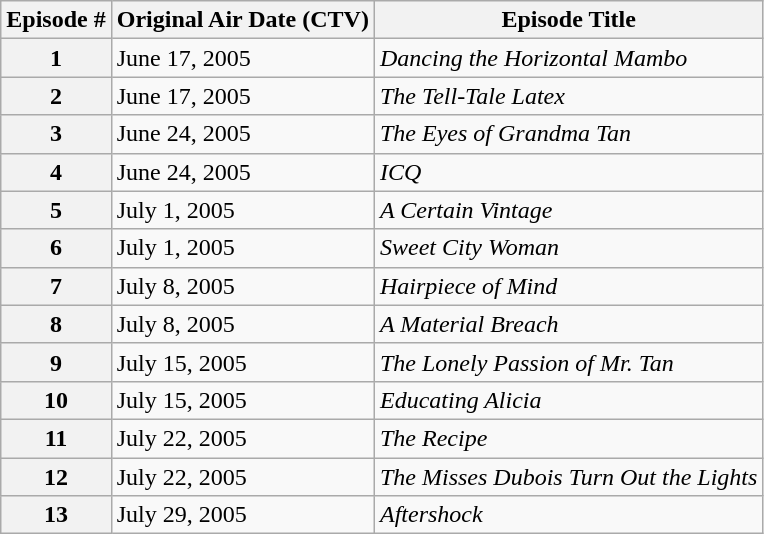<table class="wikitable">
<tr>
<th>Episode #</th>
<th>Original Air Date (CTV)</th>
<th>Episode Title</th>
</tr>
<tr>
<th align="center">1</th>
<td>June 17, 2005</td>
<td><em>Dancing the Horizontal Mambo</em></td>
</tr>
<tr>
<th align="center">2</th>
<td>June 17, 2005</td>
<td><em>The Tell-Tale Latex</em></td>
</tr>
<tr>
<th align="center">3</th>
<td>June 24, 2005</td>
<td><em>The Eyes of Grandma Tan</em></td>
</tr>
<tr>
<th align="center">4</th>
<td>June 24, 2005</td>
<td><em>ICQ</em></td>
</tr>
<tr>
<th align="center">5</th>
<td>July 1, 2005</td>
<td><em>A Certain Vintage</em></td>
</tr>
<tr>
<th align="center">6</th>
<td>July 1, 2005</td>
<td><em>Sweet City Woman</em></td>
</tr>
<tr>
<th align="center">7</th>
<td>July 8, 2005</td>
<td><em>Hairpiece of Mind</em></td>
</tr>
<tr>
<th align="center">8</th>
<td>July 8, 2005</td>
<td><em>A Material Breach</em></td>
</tr>
<tr>
<th align="center">9</th>
<td>July 15, 2005</td>
<td><em>The Lonely Passion of Mr. Tan</em></td>
</tr>
<tr>
<th align="center">10</th>
<td>July 15, 2005</td>
<td><em>Educating Alicia</em></td>
</tr>
<tr>
<th align="center">11</th>
<td>July 22, 2005</td>
<td><em>The Recipe</em></td>
</tr>
<tr>
<th align="center">12</th>
<td>July 22, 2005</td>
<td><em>The Misses Dubois Turn Out the Lights</em></td>
</tr>
<tr>
<th align="center">13</th>
<td>July 29, 2005</td>
<td><em>Aftershock</em></td>
</tr>
</table>
